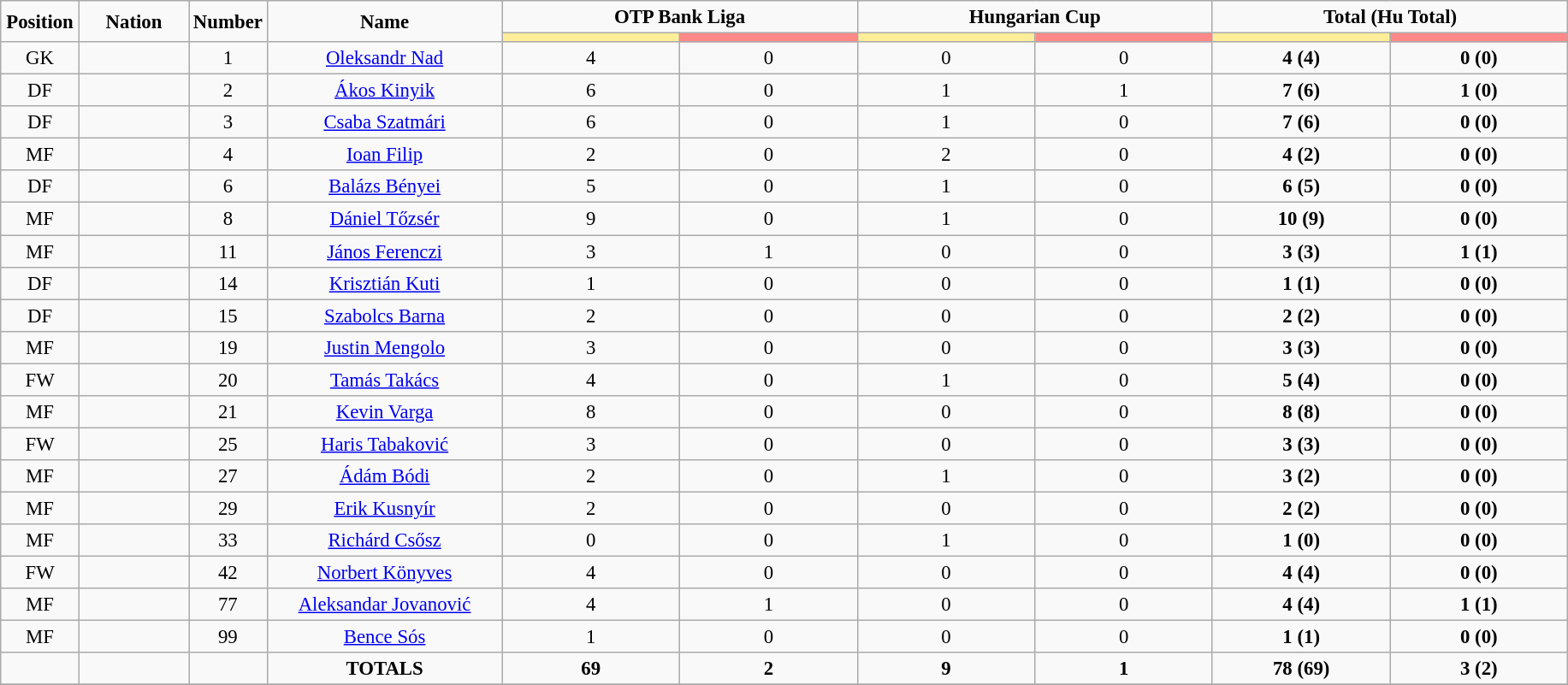<table class="wikitable" style="font-size: 95%; text-align: center;">
<tr>
<td rowspan="2" width="5%" align="center"><strong>Position</strong></td>
<td rowspan="2" width="7%" align="center"><strong>Nation</strong></td>
<td rowspan="2" width="5%" align="center"><strong>Number</strong></td>
<td rowspan="2" width="15%" align="center"><strong>Name</strong></td>
<td colspan="2" align="center"><strong>OTP Bank Liga</strong></td>
<td colspan="2" align="center"><strong>Hungarian Cup</strong></td>
<td colspan="2" align="center"><strong>Total (Hu Total)</strong></td>
</tr>
<tr>
<th width=60 style="background: #FFEE99"></th>
<th width=60 style="background: #FF8888"></th>
<th width=60 style="background: #FFEE99"></th>
<th width=60 style="background: #FF8888"></th>
<th width=60 style="background: #FFEE99"></th>
<th width=60 style="background: #FF8888"></th>
</tr>
<tr>
<td>GK</td>
<td></td>
<td>1</td>
<td><a href='#'>Oleksandr Nad</a></td>
<td>4</td>
<td>0</td>
<td>0</td>
<td>0</td>
<td><strong>4 (4)</strong></td>
<td><strong>0 (0)</strong></td>
</tr>
<tr>
<td>DF</td>
<td></td>
<td>2</td>
<td><a href='#'>Ákos Kinyik</a></td>
<td>6</td>
<td>0</td>
<td>1</td>
<td>1</td>
<td><strong>7 (6)</strong></td>
<td><strong>1 (0)</strong></td>
</tr>
<tr>
<td>DF</td>
<td></td>
<td>3</td>
<td><a href='#'>Csaba Szatmári</a></td>
<td>6</td>
<td>0</td>
<td>1</td>
<td>0</td>
<td><strong>7 (6)</strong></td>
<td><strong>0 (0)</strong></td>
</tr>
<tr>
<td>MF</td>
<td></td>
<td>4</td>
<td><a href='#'>Ioan Filip</a></td>
<td>2</td>
<td>0</td>
<td>2</td>
<td>0</td>
<td><strong>4 (2)</strong></td>
<td><strong>0 (0)</strong></td>
</tr>
<tr>
<td>DF</td>
<td></td>
<td>6</td>
<td><a href='#'>Balázs Bényei</a></td>
<td>5</td>
<td>0</td>
<td>1</td>
<td>0</td>
<td><strong>6 (5)</strong></td>
<td><strong>0 (0)</strong></td>
</tr>
<tr>
<td>MF</td>
<td></td>
<td>8</td>
<td><a href='#'>Dániel Tőzsér</a></td>
<td>9</td>
<td>0</td>
<td>1</td>
<td>0</td>
<td><strong>10 (9)</strong></td>
<td><strong>0 (0)</strong></td>
</tr>
<tr>
<td>MF</td>
<td></td>
<td>11</td>
<td><a href='#'>János Ferenczi</a></td>
<td>3</td>
<td>1</td>
<td>0</td>
<td>0</td>
<td><strong>3 (3)</strong></td>
<td><strong>1 (1)</strong></td>
</tr>
<tr>
<td>DF</td>
<td></td>
<td>14</td>
<td><a href='#'>Krisztián Kuti</a></td>
<td>1</td>
<td>0</td>
<td>0</td>
<td>0</td>
<td><strong>1 (1)</strong></td>
<td><strong>0 (0)</strong></td>
</tr>
<tr>
<td>DF</td>
<td></td>
<td>15</td>
<td><a href='#'>Szabolcs Barna</a></td>
<td>2</td>
<td>0</td>
<td>0</td>
<td>0</td>
<td><strong>2 (2)</strong></td>
<td><strong>0 (0)</strong></td>
</tr>
<tr>
<td>MF</td>
<td></td>
<td>19</td>
<td><a href='#'>Justin Mengolo</a></td>
<td>3</td>
<td>0</td>
<td>0</td>
<td>0</td>
<td><strong>3 (3)</strong></td>
<td><strong>0 (0)</strong></td>
</tr>
<tr>
<td>FW</td>
<td></td>
<td>20</td>
<td><a href='#'>Tamás Takács</a></td>
<td>4</td>
<td>0</td>
<td>1</td>
<td>0</td>
<td><strong>5 (4)</strong></td>
<td><strong>0 (0)</strong></td>
</tr>
<tr>
<td>MF</td>
<td></td>
<td>21</td>
<td><a href='#'>Kevin Varga</a></td>
<td>8</td>
<td>0</td>
<td>0</td>
<td>0</td>
<td><strong>8 (8)</strong></td>
<td><strong>0 (0)</strong></td>
</tr>
<tr>
<td>FW</td>
<td></td>
<td>25</td>
<td><a href='#'>Haris Tabaković</a></td>
<td>3</td>
<td>0</td>
<td>0</td>
<td>0</td>
<td><strong>3 (3)</strong></td>
<td><strong>0 (0)</strong></td>
</tr>
<tr>
<td>MF</td>
<td></td>
<td>27</td>
<td><a href='#'>Ádám Bódi</a></td>
<td>2</td>
<td>0</td>
<td>1</td>
<td>0</td>
<td><strong>3 (2)</strong></td>
<td><strong>0 (0)</strong></td>
</tr>
<tr>
<td>MF</td>
<td></td>
<td>29</td>
<td><a href='#'>Erik Kusnyír</a></td>
<td>2</td>
<td>0</td>
<td>0</td>
<td>0</td>
<td><strong>2 (2)</strong></td>
<td><strong>0 (0)</strong></td>
</tr>
<tr>
<td>MF</td>
<td></td>
<td>33</td>
<td><a href='#'>Richárd Csősz</a></td>
<td>0</td>
<td>0</td>
<td>1</td>
<td>0</td>
<td><strong>1 (0)</strong></td>
<td><strong>0 (0)</strong></td>
</tr>
<tr>
<td>FW</td>
<td></td>
<td>42</td>
<td><a href='#'>Norbert Könyves</a></td>
<td>4</td>
<td>0</td>
<td>0</td>
<td>0</td>
<td><strong>4 (4)</strong></td>
<td><strong>0 (0)</strong></td>
</tr>
<tr>
<td>MF</td>
<td></td>
<td>77</td>
<td><a href='#'>Aleksandar Jovanović</a></td>
<td>4</td>
<td>1</td>
<td>0</td>
<td>0</td>
<td><strong>4 (4)</strong></td>
<td><strong>1 (1)</strong></td>
</tr>
<tr>
<td>MF</td>
<td></td>
<td>99</td>
<td><a href='#'>Bence Sós</a></td>
<td>1</td>
<td>0</td>
<td>0</td>
<td>0</td>
<td><strong>1 (1)</strong></td>
<td><strong>0 (0)</strong></td>
</tr>
<tr>
<td></td>
<td></td>
<td></td>
<td><strong>TOTALS</strong></td>
<td><strong>69</strong></td>
<td><strong>2</strong></td>
<td><strong>9</strong></td>
<td><strong>1</strong></td>
<td><strong>78 (69)</strong></td>
<td><strong>3 (2)</strong></td>
</tr>
<tr>
</tr>
</table>
